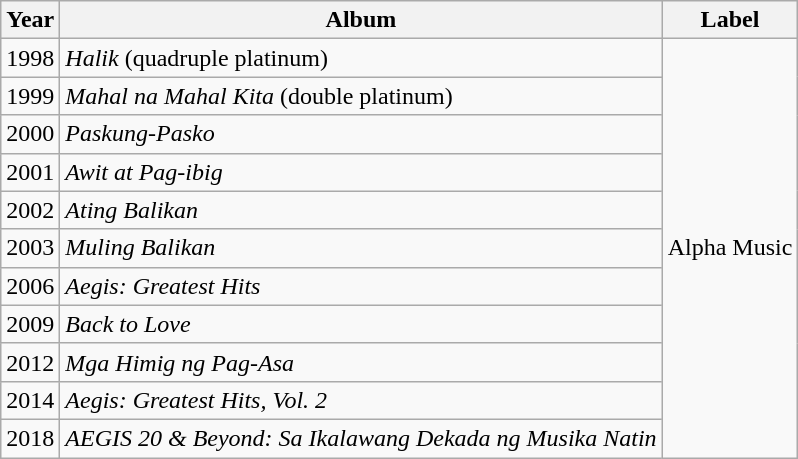<table class="wikitable">
<tr>
<th>Year</th>
<th>Album</th>
<th>Label</th>
</tr>
<tr>
<td>1998</td>
<td><em>Halik</em> (quadruple platinum)</td>
<td rowspan="11">Alpha Music</td>
</tr>
<tr>
<td>1999</td>
<td><em>Mahal na Mahal Kita</em> (double platinum)</td>
</tr>
<tr>
<td>2000</td>
<td><em>Paskung-Pasko</em></td>
</tr>
<tr>
<td>2001</td>
<td><em>Awit at Pag-ibig</em></td>
</tr>
<tr>
<td>2002</td>
<td><em>Ating Balikan</em></td>
</tr>
<tr>
<td>2003</td>
<td><em>Muling Balikan</em></td>
</tr>
<tr>
<td>2006</td>
<td><em>Aegis: Greatest Hits</em></td>
</tr>
<tr>
<td>2009</td>
<td><em>Back to Love</em></td>
</tr>
<tr>
<td>2012</td>
<td><em>Mga Himig ng Pag-Asa</em></td>
</tr>
<tr>
<td>2014</td>
<td><em>Aegis: Greatest Hits, Vol. 2</em></td>
</tr>
<tr>
<td>2018</td>
<td><em>AEGIS 20 & Beyond: Sa Ikalawang Dekada ng Musika Natin</em></td>
</tr>
</table>
